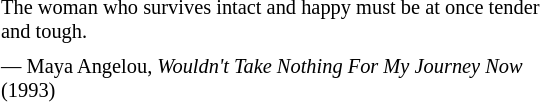<table class="toccolours" style="float: right; margin-left: 1em; margin-right: 2em; font-size: 85%; color:black; width:28em; max-width: 40%;" cellspacing="5">
<tr>
<td style="text-align: left;">The woman who survives intact and happy must be at once tender and tough.</td>
</tr>
<tr>
<td style="text-align: left;">— Maya Angelou, <em>Wouldn't Take Nothing For My Journey Now</em> (1993)</td>
</tr>
</table>
